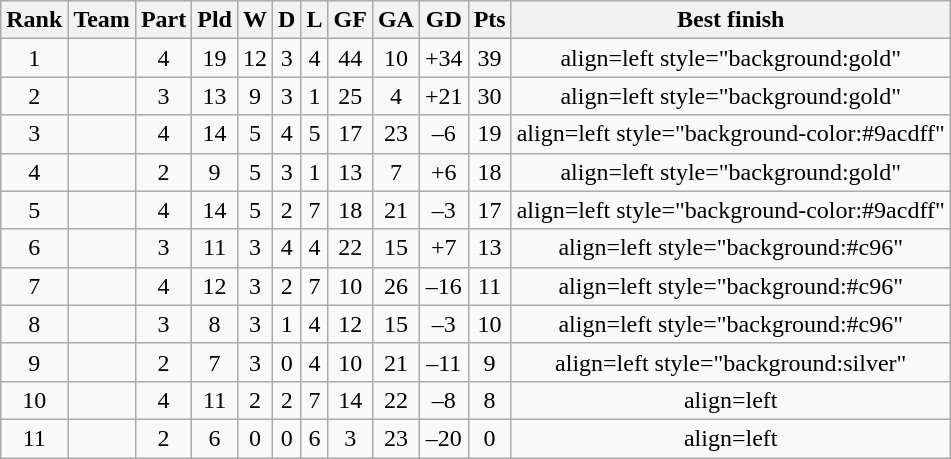<table class="wikitable sortable" style="text-align:center">
<tr>
<th>Rank</th>
<th>Team</th>
<th>Part</th>
<th>Pld</th>
<th>W</th>
<th>D</th>
<th>L</th>
<th>GF</th>
<th>GA</th>
<th>GD</th>
<th>Pts</th>
<th>Best finish</th>
</tr>
<tr>
<td>1</td>
<td style="text-align:left;"></td>
<td>4</td>
<td>19</td>
<td>12</td>
<td>3</td>
<td>4</td>
<td>44</td>
<td>10</td>
<td>+34</td>
<td>39</td>
<td>align=left style="background:gold"  </td>
</tr>
<tr>
<td>2</td>
<td style="text-align:left;"></td>
<td>3</td>
<td>13</td>
<td>9</td>
<td>3</td>
<td>1</td>
<td>25</td>
<td>4</td>
<td>+21</td>
<td>30</td>
<td>align=left style="background:gold"  </td>
</tr>
<tr>
<td>3</td>
<td style="text-align:left;"></td>
<td>4</td>
<td>14</td>
<td>5</td>
<td>4</td>
<td>5</td>
<td>17</td>
<td>23</td>
<td>–6</td>
<td>19</td>
<td>align=left style="background-color:#9acdff"  </td>
</tr>
<tr>
<td>4</td>
<td style="text-align:left;"></td>
<td>2</td>
<td>9</td>
<td>5</td>
<td>3</td>
<td>1</td>
<td>13</td>
<td>7</td>
<td>+6</td>
<td>18</td>
<td>align=left style="background:gold"  </td>
</tr>
<tr>
<td>5</td>
<td style="text-align:left;"></td>
<td>4</td>
<td>14</td>
<td>5</td>
<td>2</td>
<td>7</td>
<td>18</td>
<td>21</td>
<td>–3</td>
<td>17</td>
<td>align=left style="background-color:#9acdff"  </td>
</tr>
<tr>
<td>6</td>
<td style="text-align:left;"></td>
<td>3</td>
<td>11</td>
<td>3</td>
<td>4</td>
<td>4</td>
<td>22</td>
<td>15</td>
<td>+7</td>
<td>13</td>
<td>align=left style="background:#c96"  </td>
</tr>
<tr>
<td>7</td>
<td style="text-align:left;"></td>
<td>4</td>
<td>12</td>
<td>3</td>
<td>2</td>
<td>7</td>
<td>10</td>
<td>26</td>
<td>–16</td>
<td>11</td>
<td>align=left style="background:#c96"  </td>
</tr>
<tr>
<td>8</td>
<td style="text-align:left;"></td>
<td>3</td>
<td>8</td>
<td>3</td>
<td>1</td>
<td>4</td>
<td>12</td>
<td>15</td>
<td>–3</td>
<td>10</td>
<td>align=left style="background:#c96"  </td>
</tr>
<tr>
<td>9</td>
<td style="text-align:left;"></td>
<td>2</td>
<td>7</td>
<td>3</td>
<td>0</td>
<td>4</td>
<td>10</td>
<td>21</td>
<td>–11</td>
<td>9</td>
<td>align=left style="background:silver"  </td>
</tr>
<tr>
<td>10</td>
<td style="text-align:left;"></td>
<td>4</td>
<td>11</td>
<td>2</td>
<td>2</td>
<td>7</td>
<td>14</td>
<td>22</td>
<td>–8</td>
<td>8</td>
<td>align=left  </td>
</tr>
<tr>
<td>11</td>
<td style="text-align:left;"></td>
<td>2</td>
<td>6</td>
<td>0</td>
<td>0</td>
<td>6</td>
<td>3</td>
<td>23</td>
<td>–20</td>
<td>0</td>
<td>align=left  </td>
</tr>
</table>
